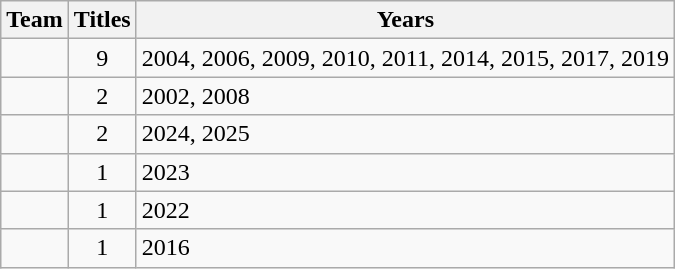<table class="wikitable sortable" style="text-align:center">
<tr>
<th>Team</th>
<th>Titles</th>
<th>Years</th>
</tr>
<tr>
<td style=><strong></strong></td>
<td>9</td>
<td align=left>2004, 2006, 2009, 2010, 2011, 2014, 2015, 2017, 2019</td>
</tr>
<tr>
<td style=><strong></strong></td>
<td>2</td>
<td align=left>2002, 2008</td>
</tr>
<tr>
<td style=><strong></strong></td>
<td>2</td>
<td align=left>2024, 2025</td>
</tr>
<tr>
<td style=><strong></strong></td>
<td>1</td>
<td align=left>2023</td>
</tr>
<tr>
<td style=><strong></strong></td>
<td>1</td>
<td align=left>2022</td>
</tr>
<tr>
<td style=><strong></strong></td>
<td>1</td>
<td align=left>2016</td>
</tr>
</table>
